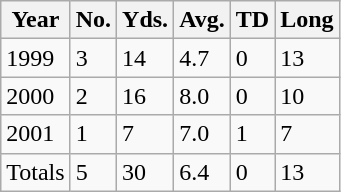<table class="wikitable">
<tr>
<th>Year</th>
<th>No.</th>
<th>Yds.</th>
<th>Avg.</th>
<th>TD</th>
<th>Long</th>
</tr>
<tr>
<td>1999</td>
<td>3</td>
<td>14</td>
<td>4.7</td>
<td>0</td>
<td>13</td>
</tr>
<tr>
<td>2000</td>
<td>2</td>
<td>16</td>
<td>8.0</td>
<td>0</td>
<td>10</td>
</tr>
<tr>
<td>2001</td>
<td>1</td>
<td>7</td>
<td>7.0</td>
<td>1</td>
<td>7</td>
</tr>
<tr>
<td>Totals</td>
<td>5</td>
<td>30</td>
<td>6.4</td>
<td>0</td>
<td>13</td>
</tr>
</table>
